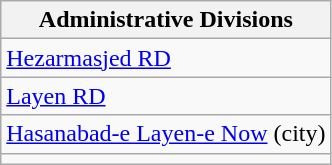<table class="wikitable">
<tr>
<th>Administrative Divisions</th>
</tr>
<tr>
<td><a href='#'>Hezarmasjed RD</a></td>
</tr>
<tr>
<td><a href='#'>Layen RD</a></td>
</tr>
<tr>
<td><a href='#'>Hasanabad-e Layen-e Now</a> (city)</td>
</tr>
<tr>
<td colspan=1></td>
</tr>
</table>
